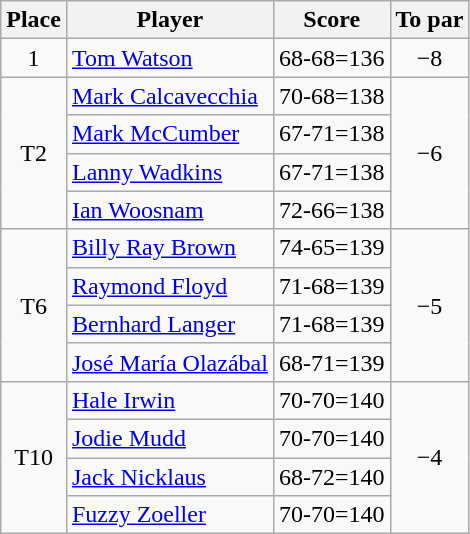<table class="wikitable">
<tr>
<th>Place</th>
<th>Player</th>
<th>Score</th>
<th>To par</th>
</tr>
<tr>
<td align=center>1</td>
<td> <a href='#'>Tom Watson</a></td>
<td align=center>68-68=136</td>
<td align=center>−8</td>
</tr>
<tr>
<td rowspan="4" align=center>T2</td>
<td> <a href='#'>Mark Calcavecchia</a></td>
<td align=center>70-68=138</td>
<td rowspan="4" align=center>−6</td>
</tr>
<tr>
<td> <a href='#'>Mark McCumber</a></td>
<td align=center>67-71=138</td>
</tr>
<tr>
<td> <a href='#'>Lanny Wadkins</a></td>
<td align=center>67-71=138</td>
</tr>
<tr>
<td> <a href='#'>Ian Woosnam</a></td>
<td align=center>72-66=138</td>
</tr>
<tr>
<td rowspan="4" align=center>T6</td>
<td> <a href='#'>Billy Ray Brown</a></td>
<td align=center>74-65=139</td>
<td rowspan="4" align=center>−5</td>
</tr>
<tr>
<td> <a href='#'>Raymond Floyd</a></td>
<td align=center>71-68=139</td>
</tr>
<tr>
<td> <a href='#'>Bernhard Langer</a></td>
<td align=center>71-68=139</td>
</tr>
<tr>
<td> <a href='#'>José María Olazábal</a></td>
<td align=center>68-71=139</td>
</tr>
<tr>
<td rowspan="4" align=center>T10</td>
<td> <a href='#'>Hale Irwin</a></td>
<td align=center>70-70=140</td>
<td rowspan="4" align=center>−4</td>
</tr>
<tr>
<td> <a href='#'>Jodie Mudd</a></td>
<td align=center>70-70=140</td>
</tr>
<tr>
<td> <a href='#'>Jack Nicklaus</a></td>
<td align=center>68-72=140</td>
</tr>
<tr>
<td> <a href='#'>Fuzzy Zoeller</a></td>
<td align=center>70-70=140</td>
</tr>
</table>
